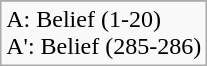<table class="wikitable">
<tr>
</tr>
<tr>
<td>A: Belief (1-20)<br>A': Belief (285-286)</td>
</tr>
</table>
